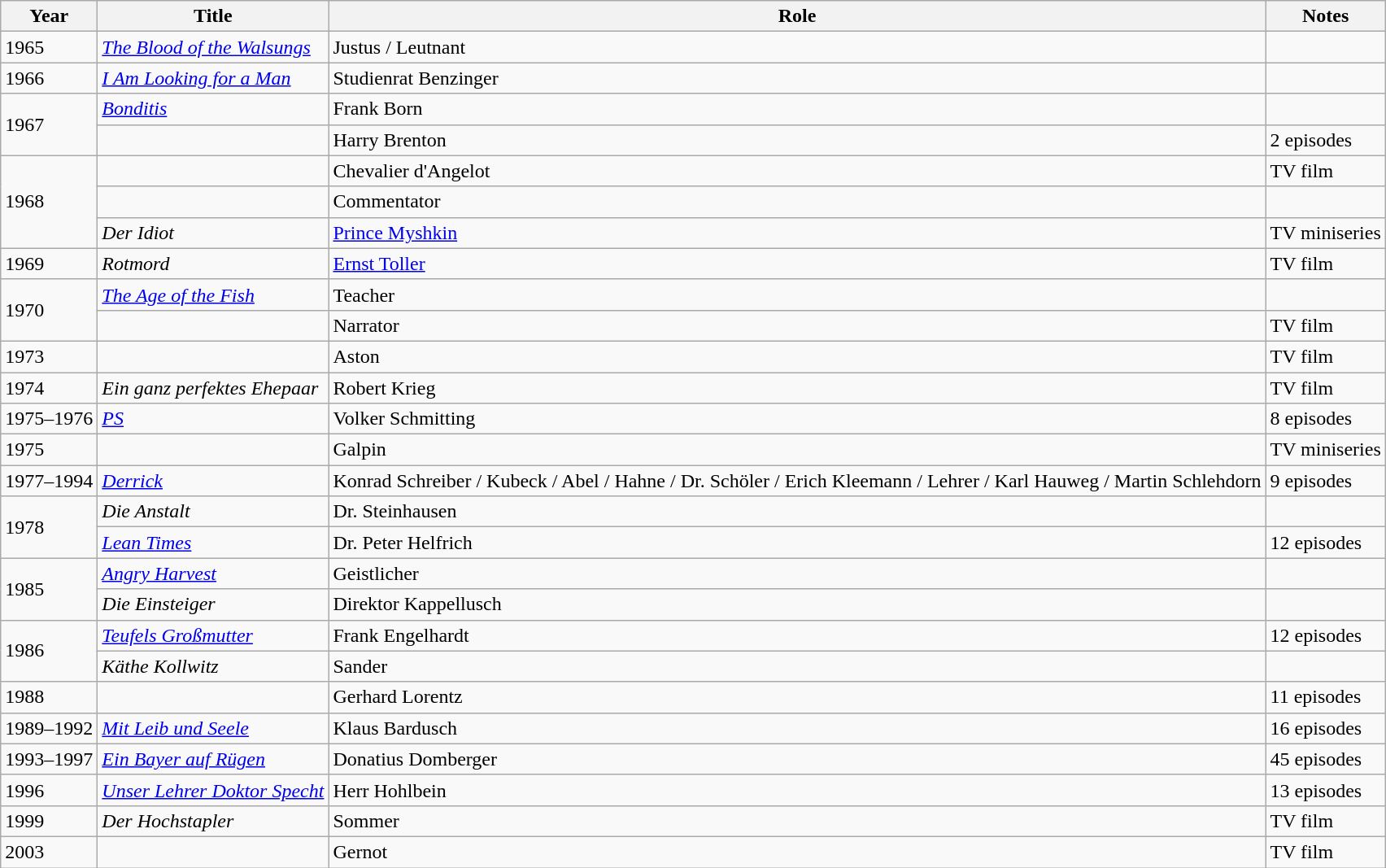<table class="wikitable">
<tr>
<th>Year</th>
<th>Title</th>
<th>Role</th>
<th>Notes</th>
</tr>
<tr>
<td>1965</td>
<td><em><a href='#'>The Blood of the Walsungs</a></em></td>
<td>Justus / Leutnant</td>
<td></td>
</tr>
<tr>
<td>1966</td>
<td><em><a href='#'>I Am Looking for a Man</a></em></td>
<td>Studienrat Benzinger</td>
<td></td>
</tr>
<tr>
<td rowspan=2>1967</td>
<td><em><a href='#'>Bonditis</a></em></td>
<td>Frank Born</td>
<td></td>
</tr>
<tr>
<td><em></em></td>
<td>Harry Brenton</td>
<td>2 episodes</td>
</tr>
<tr>
<td rowspan=3>1968</td>
<td><em></em></td>
<td>Chevalier d'Angelot</td>
<td>TV film</td>
</tr>
<tr>
<td><em></em></td>
<td>Commentator</td>
<td></td>
</tr>
<tr>
<td><em>Der Idiot</em></td>
<td><a href='#'>Prince Myshkin</a></td>
<td>TV miniseries</td>
</tr>
<tr>
<td>1969</td>
<td><em>Rotmord</em></td>
<td><a href='#'>Ernst Toller</a></td>
<td>TV film</td>
</tr>
<tr>
<td rowspan=2>1970</td>
<td><em><a href='#'>The Age of the Fish</a></em></td>
<td>Teacher</td>
<td></td>
</tr>
<tr>
<td><em></em></td>
<td>Narrator</td>
<td>TV film</td>
</tr>
<tr>
<td>1973</td>
<td><em></em></td>
<td>Aston</td>
<td>TV film</td>
</tr>
<tr>
<td>1974</td>
<td><em>Ein ganz perfektes Ehepaar</em></td>
<td>Robert Krieg</td>
<td>TV film</td>
</tr>
<tr>
<td>1975–1976</td>
<td><em><a href='#'>PS</a></em></td>
<td>Volker Schmitting</td>
<td>8 episodes</td>
</tr>
<tr>
<td>1975</td>
<td><em></em></td>
<td>Galpin</td>
<td>TV miniseries</td>
</tr>
<tr>
<td>1977–1994</td>
<td><em><a href='#'>Derrick</a></em></td>
<td>Konrad Schreiber / Kubeck / Abel / Hahne / Dr. Schöler / Erich Kleemann / Lehrer / Karl Hauweg / Martin Schlehdorn</td>
<td>9 episodes</td>
</tr>
<tr>
<td rowspan=2>1978</td>
<td><em>Die Anstalt</em></td>
<td>Dr. Steinhausen</td>
<td></td>
</tr>
<tr>
<td><em><a href='#'>Lean Times</a></em></td>
<td>Dr. Peter Helfrich</td>
<td>12 episodes</td>
</tr>
<tr>
<td rowspan=2>1985</td>
<td><em><a href='#'>Angry Harvest</a></em></td>
<td>Geistlicher</td>
<td></td>
</tr>
<tr>
<td><em>Die Einsteiger</em></td>
<td>Direktor Kappellusch</td>
<td></td>
</tr>
<tr>
<td rowspan=2>1986</td>
<td><em><a href='#'>Teufels Großmutter</a></em></td>
<td>Frank Engelhardt</td>
<td>12 episodes</td>
</tr>
<tr>
<td><em>Käthe Kollwitz</em></td>
<td>Sander</td>
<td></td>
</tr>
<tr>
<td>1988</td>
<td><em></em></td>
<td>Gerhard Lorentz</td>
<td>11 episodes</td>
</tr>
<tr>
<td>1989–1992</td>
<td><em><a href='#'>Mit Leib und Seele</a></em></td>
<td>Klaus Bardusch</td>
<td>16 episodes</td>
</tr>
<tr>
<td>1993–1997</td>
<td><em><a href='#'>Ein Bayer auf Rügen</a></em></td>
<td>Donatius Domberger</td>
<td>45 episodes</td>
</tr>
<tr>
<td>1996</td>
<td><em><a href='#'>Unser Lehrer Doktor Specht</a></em></td>
<td>Herr Hohlbein</td>
<td>13 episodes</td>
</tr>
<tr>
<td>1999</td>
<td><em>Der Hochstapler</em></td>
<td>Sommer</td>
<td>TV film</td>
</tr>
<tr>
<td>2003</td>
<td><em></em></td>
<td>Gernot</td>
<td>TV film</td>
</tr>
</table>
